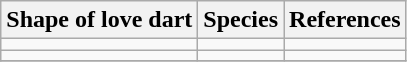<table class="wikitable">
<tr>
<th>Shape of love dart</th>
<th>Species</th>
<th>References</th>
</tr>
<tr>
<td></td>
<td></td>
<td></td>
</tr>
<tr>
<td></td>
<td></td>
<td></td>
</tr>
<tr>
</tr>
</table>
